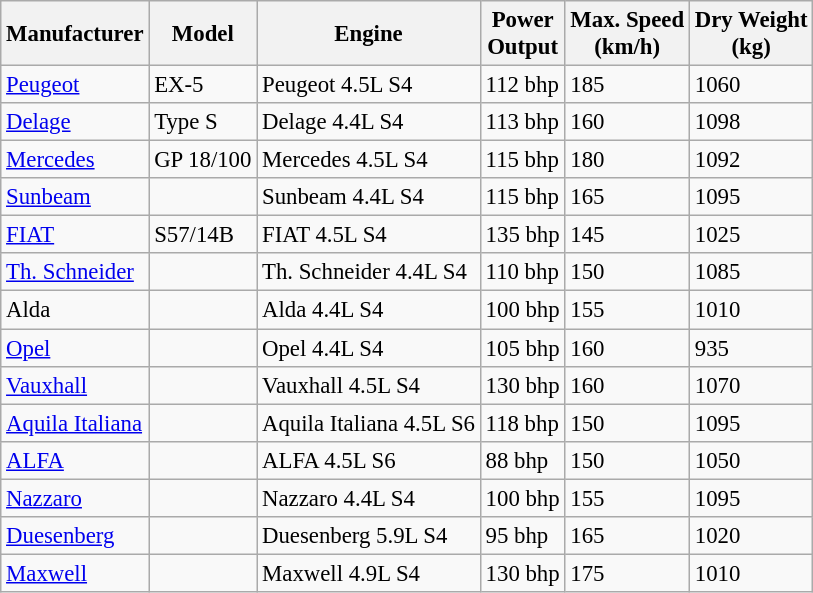<table class="wikitable" style="font-size: 95%;">
<tr>
<th>Manufacturer</th>
<th>Model</th>
<th>Engine</th>
<th>Power<br>Output</th>
<th>Max. Speed<br> (km/h)</th>
<th>Dry Weight<br> (kg)</th>
</tr>
<tr>
<td> <a href='#'>Peugeot</a></td>
<td>EX-5</td>
<td>Peugeot 4.5L S4</td>
<td>112 bhp</td>
<td>185</td>
<td>1060</td>
</tr>
<tr>
<td> <a href='#'>Delage</a></td>
<td>Type S</td>
<td>Delage 4.4L S4</td>
<td>113 bhp</td>
<td>160</td>
<td>1098</td>
</tr>
<tr>
<td> <a href='#'>Mercedes</a></td>
<td>GP 18/100</td>
<td>Mercedes 4.5L S4</td>
<td>115 bhp</td>
<td>180</td>
<td>1092</td>
</tr>
<tr>
<td> <a href='#'>Sunbeam</a></td>
<td></td>
<td>Sunbeam 4.4L S4</td>
<td>115 bhp</td>
<td>165</td>
<td>1095</td>
</tr>
<tr>
<td> <a href='#'>FIAT</a></td>
<td>S57/14B</td>
<td>FIAT 4.5L S4</td>
<td>135 bhp</td>
<td>145</td>
<td>1025</td>
</tr>
<tr>
<td> <a href='#'>Th. Schneider</a></td>
<td></td>
<td>Th. Schneider 4.4L S4</td>
<td>110 bhp</td>
<td>150</td>
<td>1085</td>
</tr>
<tr>
<td> Alda</td>
<td></td>
<td>Alda 4.4L S4</td>
<td>100 bhp</td>
<td>155</td>
<td>1010</td>
</tr>
<tr>
<td> <a href='#'>Opel</a></td>
<td></td>
<td>Opel 4.4L S4</td>
<td>105 bhp</td>
<td>160</td>
<td>935</td>
</tr>
<tr>
<td> <a href='#'>Vauxhall</a></td>
<td></td>
<td>Vauxhall 4.5L S4</td>
<td>130 bhp</td>
<td>160</td>
<td>1070</td>
</tr>
<tr>
<td> <a href='#'>Aquila Italiana</a></td>
<td></td>
<td>Aquila Italiana 4.5L S6</td>
<td>118 bhp</td>
<td>150</td>
<td>1095</td>
</tr>
<tr>
<td> <a href='#'>ALFA</a></td>
<td></td>
<td>ALFA 4.5L S6</td>
<td>88 bhp</td>
<td>150</td>
<td>1050</td>
</tr>
<tr>
<td> <a href='#'>Nazzaro</a></td>
<td></td>
<td>Nazzaro 4.4L S4</td>
<td>100 bhp</td>
<td>155</td>
<td>1095</td>
</tr>
<tr>
<td> <a href='#'>Duesenberg</a></td>
<td></td>
<td>Duesenberg 5.9L S4</td>
<td>95 bhp</td>
<td>165</td>
<td>1020</td>
</tr>
<tr>
<td> <a href='#'>Maxwell</a></td>
<td></td>
<td>Maxwell 4.9L S4</td>
<td>130 bhp</td>
<td>175</td>
<td>1010</td>
</tr>
</table>
